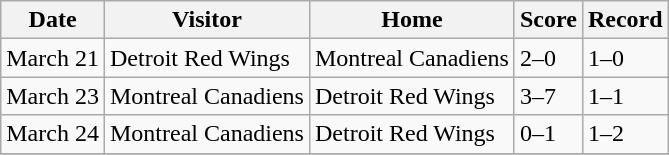<table class="wikitable">
<tr>
<th>Date</th>
<th>Visitor</th>
<th>Home</th>
<th>Score</th>
<th>Record</th>
</tr>
<tr>
<td>March 21</td>
<td>Detroit Red Wings</td>
<td>Montreal Canadiens</td>
<td>2–0</td>
<td>1–0</td>
</tr>
<tr>
<td>March 23</td>
<td>Montreal Canadiens</td>
<td>Detroit Red Wings</td>
<td>3–7</td>
<td>1–1</td>
</tr>
<tr>
<td>March 24</td>
<td>Montreal Canadiens</td>
<td>Detroit Red Wings</td>
<td>0–1</td>
<td>1–2</td>
</tr>
<tr>
</tr>
</table>
